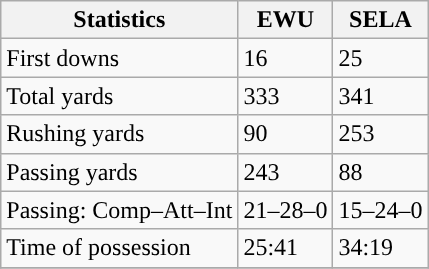<table class="wikitable" style="float: left;">
<tr>
<th>Statistics</th>
<th>EWU</th>
<th>SELA</th>
</tr>
<tr>
<td>First downs</td>
<td>16</td>
<td>25</td>
</tr>
<tr>
<td>Total yards</td>
<td>333</td>
<td>341</td>
</tr>
<tr>
<td>Rushing yards</td>
<td>90</td>
<td>253</td>
</tr>
<tr>
<td>Passing yards</td>
<td>243</td>
<td>88</td>
</tr>
<tr>
<td>Passing: Comp–Att–Int</td>
<td>21–28–0</td>
<td>15–24–0</td>
</tr>
<tr>
<td>Time of possession</td>
<td>25:41</td>
<td>34:19</td>
</tr>
<tr>
</tr>
</table>
